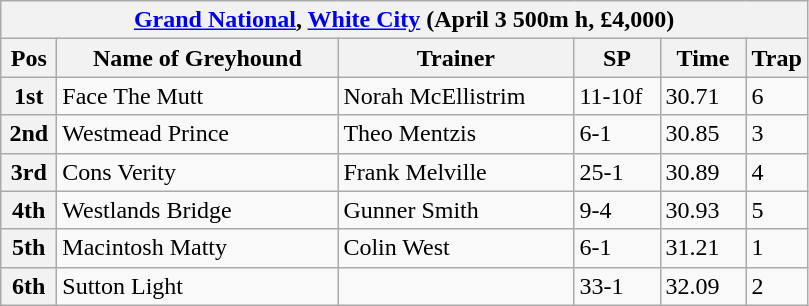<table class="wikitable">
<tr>
<th colspan="6"><a href='#'>Grand National</a>, <a href='#'>White City</a> (April 3 500m h, £4,000)</th>
</tr>
<tr>
<th width=30>Pos</th>
<th width=180>Name of Greyhound</th>
<th width=150>Trainer</th>
<th width=50>SP</th>
<th width=50>Time</th>
<th width=30>Trap</th>
</tr>
<tr>
<th>1st</th>
<td>Face The Mutt </td>
<td>Norah McEllistrim</td>
<td>11-10f</td>
<td>30.71</td>
<td>6</td>
</tr>
<tr>
<th>2nd</th>
<td>Westmead Prince</td>
<td>Theo Mentzis</td>
<td>6-1</td>
<td>30.85</td>
<td>3</td>
</tr>
<tr>
<th>3rd</th>
<td>Cons Verity</td>
<td>Frank Melville</td>
<td>25-1</td>
<td>30.89</td>
<td>4</td>
</tr>
<tr>
<th>4th</th>
<td>Westlands Bridge</td>
<td>Gunner Smith</td>
<td>9-4</td>
<td>30.93</td>
<td>5</td>
</tr>
<tr>
<th>5th</th>
<td>Macintosh Matty</td>
<td>Colin West</td>
<td>6-1</td>
<td>31.21</td>
<td>1</td>
</tr>
<tr>
<th>6th</th>
<td>Sutton Light</td>
<td></td>
<td>33-1</td>
<td>32.09</td>
<td>2</td>
</tr>
</table>
